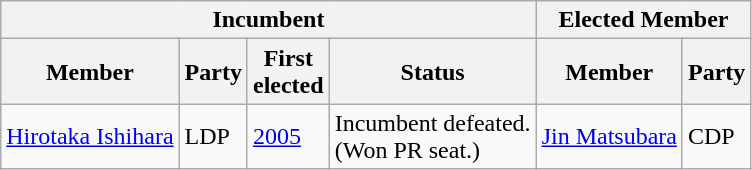<table class="wikitable sortable">
<tr>
<th colspan=4>Incumbent</th>
<th colspan=2>Elected Member</th>
</tr>
<tr>
<th>Member</th>
<th>Party</th>
<th>First<br>elected</th>
<th>Status</th>
<th>Member</th>
<th>Party</th>
</tr>
<tr>
<td><a href='#'>Hirotaka Ishihara</a></td>
<td>LDP</td>
<td><a href='#'>2005</a></td>
<td>Incumbent defeated.<br>(Won PR seat.)</td>
<td><a href='#'>Jin Matsubara</a></td>
<td>CDP</td>
</tr>
</table>
